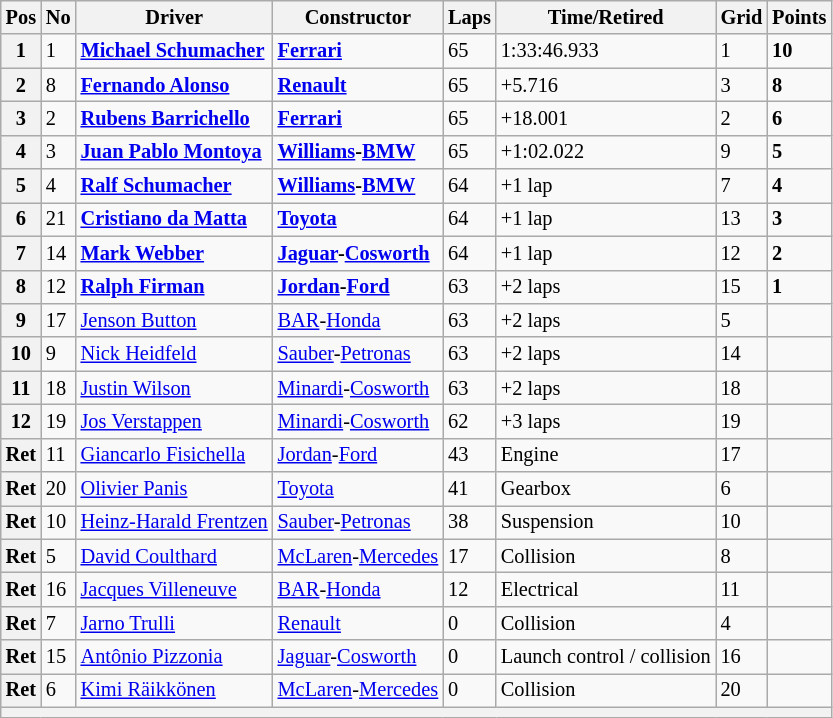<table class="wikitable sortable" style="font-size: 85%;">
<tr>
<th>Pos</th>
<th>No</th>
<th>Driver</th>
<th>Constructor</th>
<th>Laps</th>
<th>Time/Retired</th>
<th>Grid</th>
<th>Points</th>
</tr>
<tr>
<th>1</th>
<td>1</td>
<td> <strong><a href='#'>Michael Schumacher</a></strong></td>
<td><strong><a href='#'>Ferrari</a></strong></td>
<td>65</td>
<td>1:33:46.933</td>
<td>1</td>
<td><strong>10</strong></td>
</tr>
<tr>
<th>2</th>
<td>8</td>
<td> <strong><a href='#'>Fernando Alonso</a></strong></td>
<td><strong><a href='#'>Renault</a></strong></td>
<td>65</td>
<td>+5.716</td>
<td>3</td>
<td><strong>8</strong></td>
</tr>
<tr>
<th>3</th>
<td>2</td>
<td> <strong><a href='#'>Rubens Barrichello</a></strong></td>
<td><strong><a href='#'>Ferrari</a></strong></td>
<td>65</td>
<td>+18.001</td>
<td>2</td>
<td><strong>6</strong></td>
</tr>
<tr>
<th>4</th>
<td>3</td>
<td> <strong><a href='#'>Juan Pablo Montoya</a></strong></td>
<td><strong><a href='#'>Williams</a>-<a href='#'>BMW</a></strong></td>
<td>65</td>
<td>+1:02.022</td>
<td>9</td>
<td><strong>5</strong></td>
</tr>
<tr>
<th>5</th>
<td>4</td>
<td> <strong><a href='#'>Ralf Schumacher</a></strong></td>
<td><strong><a href='#'>Williams</a>-<a href='#'>BMW</a></strong></td>
<td>64</td>
<td>+1 lap</td>
<td>7</td>
<td><strong>4</strong></td>
</tr>
<tr>
<th>6</th>
<td>21</td>
<td> <strong><a href='#'>Cristiano da Matta</a></strong></td>
<td><strong><a href='#'>Toyota</a></strong></td>
<td>64</td>
<td>+1 lap</td>
<td>13</td>
<td><strong>3</strong></td>
</tr>
<tr>
<th>7</th>
<td>14</td>
<td> <strong><a href='#'>Mark Webber</a></strong></td>
<td><strong><a href='#'>Jaguar</a>-<a href='#'>Cosworth</a></strong></td>
<td>64</td>
<td>+1 lap</td>
<td>12</td>
<td><strong>2</strong></td>
</tr>
<tr>
<th>8</th>
<td>12</td>
<td> <strong><a href='#'>Ralph Firman</a></strong></td>
<td><strong><a href='#'>Jordan</a>-<a href='#'>Ford</a></strong></td>
<td>63</td>
<td>+2 laps</td>
<td>15</td>
<td><strong>1</strong></td>
</tr>
<tr>
<th>9</th>
<td>17</td>
<td> <a href='#'>Jenson Button</a></td>
<td><a href='#'>BAR</a>-<a href='#'>Honda</a></td>
<td>63</td>
<td>+2 laps</td>
<td>5</td>
<td> </td>
</tr>
<tr>
<th>10</th>
<td>9</td>
<td> <a href='#'>Nick Heidfeld</a></td>
<td><a href='#'>Sauber</a>-<a href='#'>Petronas</a></td>
<td>63</td>
<td>+2 laps</td>
<td>14</td>
<td> </td>
</tr>
<tr>
<th>11</th>
<td>18</td>
<td> <a href='#'>Justin Wilson</a></td>
<td><a href='#'>Minardi</a>-<a href='#'>Cosworth</a></td>
<td>63</td>
<td>+2 laps</td>
<td>18</td>
<td> </td>
</tr>
<tr>
<th>12</th>
<td>19</td>
<td> <a href='#'>Jos Verstappen</a></td>
<td><a href='#'>Minardi</a>-<a href='#'>Cosworth</a></td>
<td>62</td>
<td>+3 laps</td>
<td>19</td>
<td> </td>
</tr>
<tr>
<th>Ret</th>
<td>11</td>
<td> <a href='#'>Giancarlo Fisichella</a></td>
<td><a href='#'>Jordan</a>-<a href='#'>Ford</a></td>
<td>43</td>
<td>Engine</td>
<td>17</td>
<td> </td>
</tr>
<tr>
<th>Ret</th>
<td>20</td>
<td> <a href='#'>Olivier Panis</a></td>
<td><a href='#'>Toyota</a></td>
<td>41</td>
<td>Gearbox</td>
<td>6</td>
<td> </td>
</tr>
<tr>
<th>Ret</th>
<td>10</td>
<td> <a href='#'>Heinz-Harald Frentzen</a></td>
<td><a href='#'>Sauber</a>-<a href='#'>Petronas</a></td>
<td>38</td>
<td>Suspension</td>
<td>10</td>
<td> </td>
</tr>
<tr>
<th>Ret</th>
<td>5</td>
<td> <a href='#'>David Coulthard</a></td>
<td><a href='#'>McLaren</a>-<a href='#'>Mercedes</a></td>
<td>17</td>
<td>Collision</td>
<td>8</td>
<td> </td>
</tr>
<tr>
<th>Ret</th>
<td>16</td>
<td> <a href='#'>Jacques Villeneuve</a></td>
<td><a href='#'>BAR</a>-<a href='#'>Honda</a></td>
<td>12</td>
<td>Electrical</td>
<td>11</td>
<td> </td>
</tr>
<tr>
<th>Ret</th>
<td>7</td>
<td> <a href='#'>Jarno Trulli</a></td>
<td><a href='#'>Renault</a></td>
<td>0</td>
<td>Collision</td>
<td>4</td>
<td> </td>
</tr>
<tr>
<th>Ret</th>
<td>15</td>
<td> <a href='#'>Antônio Pizzonia</a></td>
<td><a href='#'>Jaguar</a>-<a href='#'>Cosworth</a></td>
<td>0</td>
<td>Launch control / collision</td>
<td>16</td>
<td> </td>
</tr>
<tr>
<th>Ret</th>
<td>6</td>
<td> <a href='#'>Kimi Räikkönen</a></td>
<td><a href='#'>McLaren</a>-<a href='#'>Mercedes</a></td>
<td>0</td>
<td>Collision</td>
<td>20</td>
<td> </td>
</tr>
<tr>
<th colspan="8"></th>
</tr>
</table>
